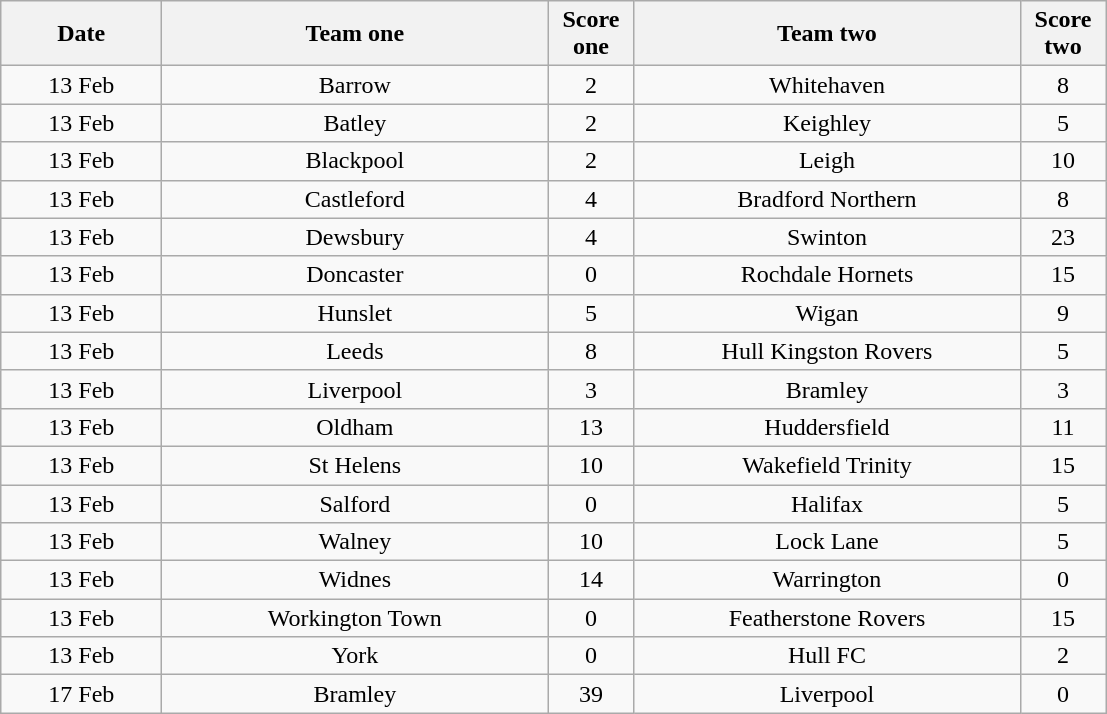<table class="wikitable" style="text-align: center">
<tr>
<th width=100>Date</th>
<th width=250>Team one</th>
<th width=50>Score one</th>
<th width=250>Team two</th>
<th width=50>Score two</th>
</tr>
<tr>
<td>13 Feb</td>
<td>Barrow</td>
<td>2</td>
<td>Whitehaven</td>
<td>8</td>
</tr>
<tr>
<td>13 Feb</td>
<td>Batley</td>
<td>2</td>
<td>Keighley</td>
<td>5</td>
</tr>
<tr>
<td>13 Feb</td>
<td>Blackpool</td>
<td>2</td>
<td>Leigh</td>
<td>10</td>
</tr>
<tr>
<td>13 Feb</td>
<td>Castleford</td>
<td>4</td>
<td>Bradford Northern</td>
<td>8</td>
</tr>
<tr>
<td>13 Feb</td>
<td>Dewsbury</td>
<td>4</td>
<td>Swinton</td>
<td>23</td>
</tr>
<tr>
<td>13 Feb</td>
<td>Doncaster</td>
<td>0</td>
<td>Rochdale Hornets</td>
<td>15</td>
</tr>
<tr>
<td>13 Feb</td>
<td>Hunslet</td>
<td>5</td>
<td>Wigan</td>
<td>9</td>
</tr>
<tr>
<td>13 Feb</td>
<td>Leeds</td>
<td>8</td>
<td>Hull Kingston Rovers</td>
<td>5</td>
</tr>
<tr>
<td>13 Feb</td>
<td>Liverpool</td>
<td>3</td>
<td>Bramley</td>
<td>3</td>
</tr>
<tr>
<td>13 Feb</td>
<td>Oldham</td>
<td>13</td>
<td>Huddersfield</td>
<td>11</td>
</tr>
<tr>
<td>13 Feb</td>
<td>St Helens</td>
<td>10</td>
<td>Wakefield Trinity</td>
<td>15</td>
</tr>
<tr>
<td>13 Feb</td>
<td>Salford</td>
<td>0</td>
<td>Halifax</td>
<td>5</td>
</tr>
<tr>
<td>13 Feb</td>
<td>Walney</td>
<td>10</td>
<td>Lock Lane</td>
<td>5</td>
</tr>
<tr>
<td>13 Feb</td>
<td>Widnes</td>
<td>14</td>
<td>Warrington</td>
<td>0</td>
</tr>
<tr>
<td>13 Feb</td>
<td>Workington Town</td>
<td>0</td>
<td>Featherstone Rovers</td>
<td>15</td>
</tr>
<tr>
<td>13 Feb</td>
<td>York</td>
<td>0</td>
<td>Hull FC</td>
<td>2</td>
</tr>
<tr>
<td>17 Feb</td>
<td>Bramley</td>
<td>39</td>
<td>Liverpool</td>
<td>0</td>
</tr>
</table>
